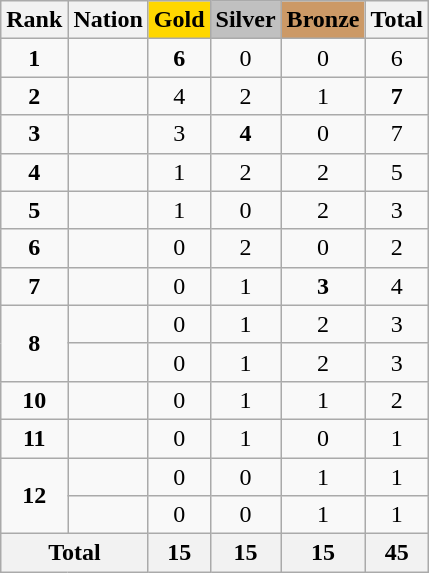<table class="wikitable plainrowheaders" style="text-align:center;">
<tr>
<th>Rank</th>
<th>Nation</th>
<th style="background:    gold;">Gold</th>
<th style="background:  silver;">Silver</th>
<th style="background: #CC9966;">Bronze</th>
<th>Total</th>
</tr>
<tr>
<td><strong>1</strong></td>
<td align=left><em></em></td>
<td><strong>6</strong></td>
<td>0</td>
<td>0</td>
<td>6</td>
</tr>
<tr>
<td><strong>2</strong></td>
<td align=left></td>
<td>4</td>
<td>2</td>
<td>1</td>
<td><strong>7</strong></td>
</tr>
<tr>
<td><strong>3</strong></td>
<td align=left></td>
<td>3</td>
<td><strong>4</strong></td>
<td>0</td>
<td>7</td>
</tr>
<tr>
<td><strong>4</strong></td>
<td align=left></td>
<td>1</td>
<td>2</td>
<td>2</td>
<td>5</td>
</tr>
<tr>
<td><strong>5</strong></td>
<td align=left></td>
<td>1</td>
<td>0</td>
<td>2</td>
<td>3</td>
</tr>
<tr>
<td><strong>6</strong></td>
<td align=left></td>
<td>0</td>
<td>2</td>
<td>0</td>
<td>2</td>
</tr>
<tr>
<td><strong>7</strong></td>
<td align=left></td>
<td>0</td>
<td>1</td>
<td><strong>3</strong></td>
<td>4</td>
</tr>
<tr>
<td rowspan=2><strong>8</strong></td>
<td align=left><em></em></td>
<td>0</td>
<td>1</td>
<td>2</td>
<td>3</td>
</tr>
<tr>
<td align=left><em></em></td>
<td>0</td>
<td>1</td>
<td>2</td>
<td>3</td>
</tr>
<tr>
<td><strong>10</strong></td>
<td align=left></td>
<td>0</td>
<td>1</td>
<td>1</td>
<td>2</td>
</tr>
<tr>
<td><strong>11</strong></td>
<td align=left><em></em></td>
<td>0</td>
<td>1</td>
<td>0</td>
<td>1</td>
</tr>
<tr>
<td rowspan=2><strong>12</strong></td>
<td align=left></td>
<td>0</td>
<td>0</td>
<td>1</td>
<td>1</td>
</tr>
<tr>
<td align=left><em></em></td>
<td>0</td>
<td>0</td>
<td>1</td>
<td>1</td>
</tr>
<tr>
<th colspan=2>Total</th>
<th>15</th>
<th>15</th>
<th>15</th>
<th>45</th>
</tr>
</table>
